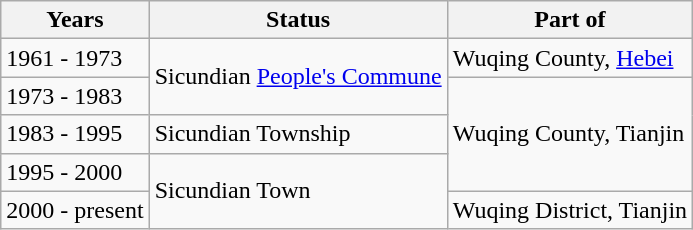<table class="wikitable">
<tr>
<th>Years</th>
<th>Status</th>
<th>Part of</th>
</tr>
<tr>
<td>1961 - 1973</td>
<td rowspan="2">Sicundian <a href='#'>People's Commune</a></td>
<td>Wuqing County, <a href='#'>Hebei</a></td>
</tr>
<tr>
<td>1973  - 1983</td>
<td rowspan="3">Wuqing County, Tianjin</td>
</tr>
<tr>
<td>1983 - 1995</td>
<td>Sicundian Township</td>
</tr>
<tr>
<td>1995 - 2000</td>
<td rowspan="2">Sicundian Town</td>
</tr>
<tr>
<td>2000 - present</td>
<td>Wuqing District, Tianjin</td>
</tr>
</table>
